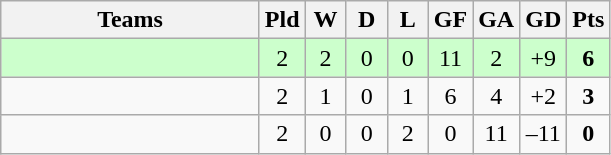<table class="wikitable" style="text-align: center;">
<tr>
<th width=165>Teams</th>
<th width=20>Pld</th>
<th width=20>W</th>
<th width=20>D</th>
<th width=20>L</th>
<th width=20>GF</th>
<th width=20>GA</th>
<th width=20>GD</th>
<th width=20>Pts</th>
</tr>
<tr align=center style="background:#ccffcc;">
<td style="text-align:left;"></td>
<td>2</td>
<td>2</td>
<td>0</td>
<td>0</td>
<td>11</td>
<td>2</td>
<td>+9</td>
<td><strong>6</strong></td>
</tr>
<tr align=center>
<td style="text-align:left;"></td>
<td>2</td>
<td>1</td>
<td>0</td>
<td>1</td>
<td>6</td>
<td>4</td>
<td>+2</td>
<td><strong>3</strong></td>
</tr>
<tr align=center>
<td style="text-align:left;"></td>
<td>2</td>
<td>0</td>
<td>0</td>
<td>2</td>
<td>0</td>
<td>11</td>
<td>–11</td>
<td><strong>0</strong></td>
</tr>
</table>
